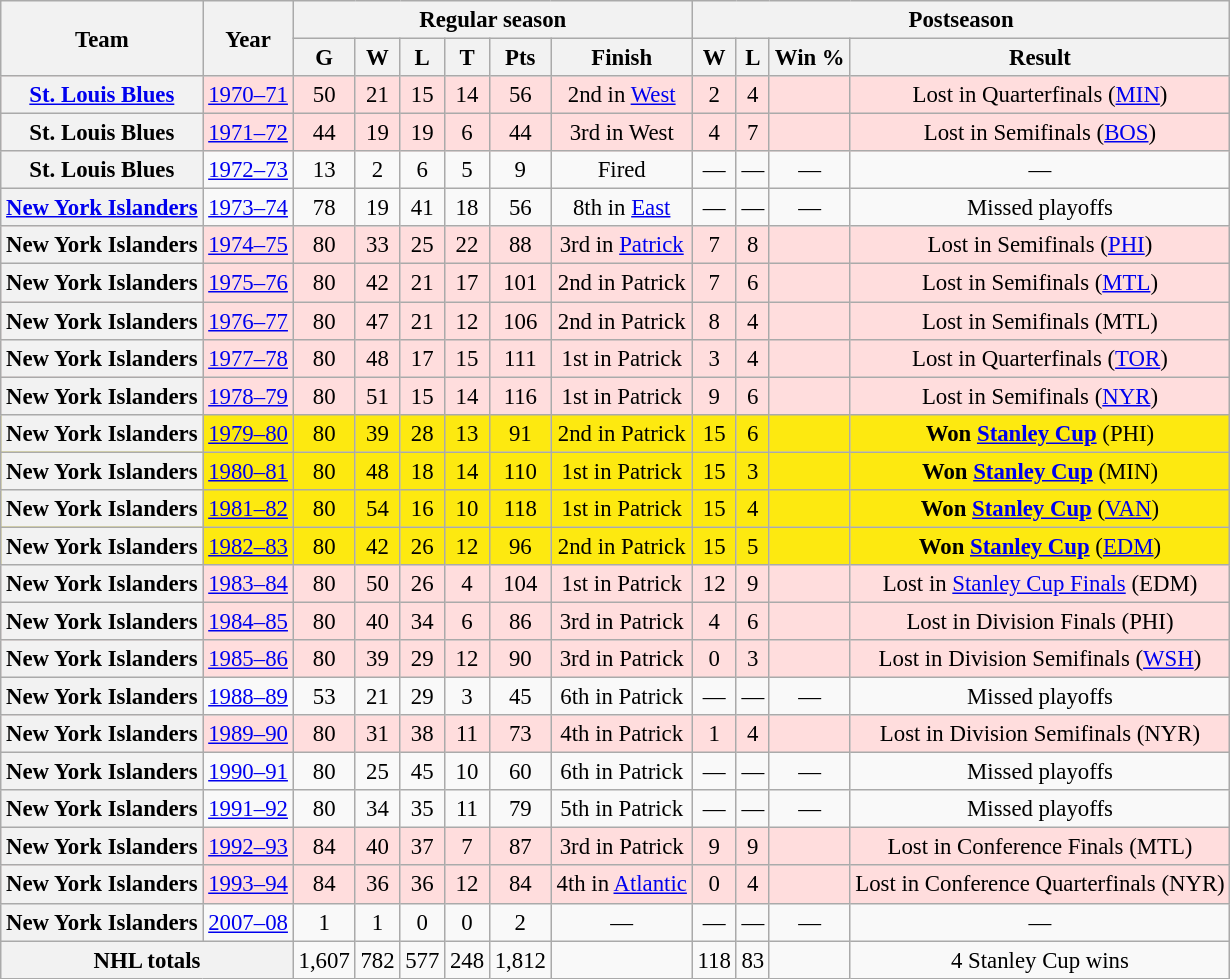<table class="wikitable" style="font-size: 95%; text-align:center;">
<tr>
<th rowspan="2">Team</th>
<th rowspan="2">Year</th>
<th colspan="6">Regular season</th>
<th colspan="4">Postseason</th>
</tr>
<tr>
<th>G</th>
<th>W</th>
<th>L</th>
<th>T</th>
<th>Pts</th>
<th>Finish</th>
<th>W</th>
<th>L</th>
<th>Win %</th>
<th>Result</th>
</tr>
<tr style="background:#fdd;">
<th><a href='#'>St. Louis Blues</a></th>
<td><a href='#'>1970–71</a></td>
<td>50</td>
<td>21</td>
<td>15</td>
<td>14</td>
<td>56</td>
<td>2nd in <a href='#'>West</a></td>
<td>2</td>
<td>4</td>
<td></td>
<td>Lost in Quarterfinals (<a href='#'>MIN</a>)</td>
</tr>
<tr style="background:#fdd;">
<th>St. Louis Blues</th>
<td><a href='#'>1971–72</a></td>
<td>44</td>
<td>19</td>
<td>19</td>
<td>6</td>
<td>44</td>
<td>3rd in West</td>
<td>4</td>
<td>7</td>
<td></td>
<td>Lost in Semifinals (<a href='#'>BOS</a>)</td>
</tr>
<tr>
<th>St. Louis Blues</th>
<td><a href='#'>1972–73</a></td>
<td>13</td>
<td>2</td>
<td>6</td>
<td>5</td>
<td>9</td>
<td>Fired</td>
<td>—</td>
<td>—</td>
<td>—</td>
<td>—</td>
</tr>
<tr>
<th><a href='#'>New York Islanders</a></th>
<td><a href='#'>1973–74</a></td>
<td>78</td>
<td>19</td>
<td>41</td>
<td>18</td>
<td>56</td>
<td>8th in <a href='#'>East</a></td>
<td>—</td>
<td>—</td>
<td>—</td>
<td>Missed playoffs</td>
</tr>
<tr style="background:#fdd;">
<th>New York Islanders</th>
<td><a href='#'>1974–75</a></td>
<td>80</td>
<td>33</td>
<td>25</td>
<td>22</td>
<td>88</td>
<td>3rd in <a href='#'>Patrick</a></td>
<td>7</td>
<td>8</td>
<td></td>
<td>Lost in Semifinals (<a href='#'>PHI</a>)</td>
</tr>
<tr style="background:#fdd;">
<th>New York Islanders</th>
<td><a href='#'>1975–76</a></td>
<td>80</td>
<td>42</td>
<td>21</td>
<td>17</td>
<td>101</td>
<td>2nd in Patrick</td>
<td>7</td>
<td>6</td>
<td></td>
<td>Lost in Semifinals (<a href='#'>MTL</a>)</td>
</tr>
<tr style="background:#fdd;">
<th>New York Islanders</th>
<td><a href='#'>1976–77</a></td>
<td>80</td>
<td>47</td>
<td>21</td>
<td>12</td>
<td>106</td>
<td>2nd in Patrick</td>
<td>8</td>
<td>4</td>
<td></td>
<td>Lost in Semifinals (MTL)</td>
</tr>
<tr style="background:#fdd;">
<th>New York Islanders</th>
<td><a href='#'>1977–78</a></td>
<td>80</td>
<td>48</td>
<td>17</td>
<td>15</td>
<td>111</td>
<td>1st in Patrick</td>
<td>3</td>
<td>4</td>
<td></td>
<td>Lost in Quarterfinals (<a href='#'>TOR</a>)</td>
</tr>
<tr style="background:#fdd;">
<th>New York Islanders</th>
<td><a href='#'>1978–79</a></td>
<td>80</td>
<td>51</td>
<td>15</td>
<td>14</td>
<td>116</td>
<td>1st in Patrick</td>
<td>9</td>
<td>6</td>
<td></td>
<td>Lost in Semifinals (<a href='#'>NYR</a>)</td>
</tr>
<tr style="background:#FDE910;">
<th>New York Islanders</th>
<td><a href='#'>1979–80</a></td>
<td>80</td>
<td>39</td>
<td>28</td>
<td>13</td>
<td>91</td>
<td>2nd in Patrick</td>
<td>15</td>
<td>6</td>
<td></td>
<td><strong>Won <a href='#'>Stanley Cup</a></strong> (PHI)</td>
</tr>
<tr style="background:#FDE910;">
<th>New York Islanders</th>
<td><a href='#'>1980–81</a></td>
<td>80</td>
<td>48</td>
<td>18</td>
<td>14</td>
<td>110</td>
<td>1st in Patrick</td>
<td>15</td>
<td>3</td>
<td></td>
<td><strong>Won <a href='#'>Stanley Cup</a></strong> (MIN)</td>
</tr>
<tr style="background:#FDE910;">
<th>New York Islanders</th>
<td><a href='#'>1981–82</a></td>
<td>80</td>
<td>54</td>
<td>16</td>
<td>10</td>
<td>118</td>
<td>1st in Patrick</td>
<td>15</td>
<td>4</td>
<td></td>
<td><strong>Won <a href='#'>Stanley Cup</a></strong> (<a href='#'>VAN</a>)</td>
</tr>
<tr style="background:#FDE910;">
<th>New York Islanders</th>
<td><a href='#'>1982–83</a></td>
<td>80</td>
<td>42</td>
<td>26</td>
<td>12</td>
<td>96</td>
<td>2nd in Patrick</td>
<td>15</td>
<td>5</td>
<td></td>
<td><strong>Won <a href='#'>Stanley Cup</a></strong>  (<a href='#'>EDM</a>)</td>
</tr>
<tr style="background:#fdd;">
<th>New York Islanders</th>
<td><a href='#'>1983–84</a></td>
<td>80</td>
<td>50</td>
<td>26</td>
<td>4</td>
<td>104</td>
<td>1st in Patrick</td>
<td>12</td>
<td>9</td>
<td></td>
<td>Lost in <a href='#'>Stanley Cup Finals</a> (EDM)</td>
</tr>
<tr style="background:#fdd;">
<th>New York Islanders</th>
<td><a href='#'>1984–85</a></td>
<td>80</td>
<td>40</td>
<td>34</td>
<td>6</td>
<td>86</td>
<td>3rd in Patrick</td>
<td>4</td>
<td>6</td>
<td></td>
<td>Lost in Division Finals (PHI)</td>
</tr>
<tr style="background:#fdd;">
<th>New York Islanders</th>
<td><a href='#'>1985–86</a></td>
<td>80</td>
<td>39</td>
<td>29</td>
<td>12</td>
<td>90</td>
<td>3rd in Patrick</td>
<td>0</td>
<td>3</td>
<td></td>
<td>Lost in Division Semifinals (<a href='#'>WSH</a>)</td>
</tr>
<tr>
<th>New York Islanders</th>
<td><a href='#'>1988–89</a></td>
<td>53</td>
<td>21</td>
<td>29</td>
<td>3</td>
<td>45</td>
<td>6th in Patrick</td>
<td>—</td>
<td>—</td>
<td>—</td>
<td>Missed playoffs</td>
</tr>
<tr style="background:#fdd;">
<th>New York Islanders</th>
<td><a href='#'>1989–90</a></td>
<td>80</td>
<td>31</td>
<td>38</td>
<td>11</td>
<td>73</td>
<td>4th in Patrick</td>
<td>1</td>
<td>4</td>
<td></td>
<td>Lost in Division Semifinals (NYR)</td>
</tr>
<tr>
<th>New York Islanders</th>
<td><a href='#'>1990–91</a></td>
<td>80</td>
<td>25</td>
<td>45</td>
<td>10</td>
<td>60</td>
<td>6th in Patrick</td>
<td>—</td>
<td>—</td>
<td>—</td>
<td>Missed playoffs</td>
</tr>
<tr>
<th>New York Islanders</th>
<td><a href='#'>1991–92</a></td>
<td>80</td>
<td>34</td>
<td>35</td>
<td>11</td>
<td>79</td>
<td>5th in Patrick</td>
<td>—</td>
<td>—</td>
<td>—</td>
<td>Missed playoffs</td>
</tr>
<tr style="background:#fdd;">
<th>New York Islanders</th>
<td><a href='#'>1992–93</a></td>
<td>84</td>
<td>40</td>
<td>37</td>
<td>7</td>
<td>87</td>
<td>3rd in Patrick</td>
<td>9</td>
<td>9</td>
<td></td>
<td>Lost in Conference Finals (MTL)</td>
</tr>
<tr style="background:#fdd;">
<th>New York Islanders</th>
<td><a href='#'>1993–94</a></td>
<td>84</td>
<td>36</td>
<td>36</td>
<td>12</td>
<td>84</td>
<td>4th in <a href='#'>Atlantic</a></td>
<td>0</td>
<td>4</td>
<td></td>
<td>Lost in Conference Quarterfinals (NYR)</td>
</tr>
<tr>
<th>New York Islanders</th>
<td><a href='#'>2007–08</a></td>
<td>1</td>
<td>1</td>
<td>0</td>
<td>0</td>
<td>2</td>
<td>—</td>
<td>—</td>
<td>—</td>
<td>—</td>
<td>—</td>
</tr>
<tr>
<th colspan="2">NHL totals</th>
<td>1,607</td>
<td>782</td>
<td>577</td>
<td>248</td>
<td>1,812</td>
<td></td>
<td>118</td>
<td>83</td>
<td></td>
<td>4 Stanley Cup wins</td>
</tr>
</table>
